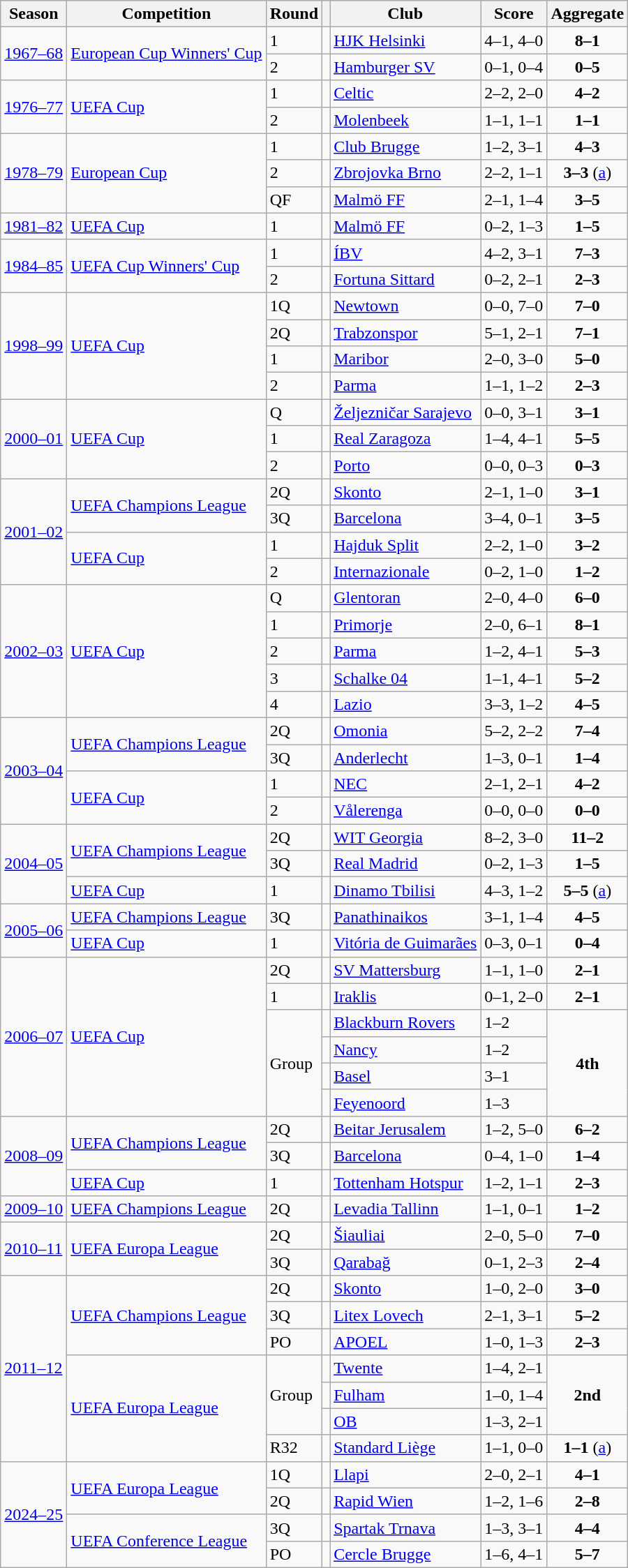<table class="wikitable">
<tr>
<th>Season</th>
<th>Competition</th>
<th>Round</th>
<th></th>
<th>Club</th>
<th>Score</th>
<th>Aggregate</th>
</tr>
<tr>
<td rowspan="2"><a href='#'>1967–68</a></td>
<td rowspan="2"><a href='#'>European Cup Winners' Cup</a></td>
<td>1</td>
<td></td>
<td><a href='#'>HJK Helsinki</a></td>
<td>4–1, 4–0</td>
<td align="center"><strong>8–1</strong></td>
</tr>
<tr>
<td>2</td>
<td></td>
<td><a href='#'>Hamburger SV</a></td>
<td>0–1, 0–4</td>
<td align="center"><strong>0–5</strong></td>
</tr>
<tr>
<td rowspan="2"><a href='#'>1976–77</a></td>
<td rowspan="2"><a href='#'>UEFA Cup</a></td>
<td>1</td>
<td></td>
<td><a href='#'>Celtic</a></td>
<td>2–2, 2–0</td>
<td align="center"><strong>4–2</strong></td>
</tr>
<tr>
<td>2</td>
<td></td>
<td><a href='#'>Molenbeek</a></td>
<td>1–1, 1–1</td>
<td align="center"><strong>1–1</strong> <small></small></td>
</tr>
<tr>
<td rowspan="3"><a href='#'>1978–79</a></td>
<td rowspan="3"><a href='#'>European Cup</a></td>
<td>1</td>
<td></td>
<td><a href='#'>Club Brugge</a></td>
<td>1–2, 3–1</td>
<td align="center"><strong>4–3</strong></td>
</tr>
<tr>
<td>2</td>
<td></td>
<td><a href='#'>Zbrojovka Brno</a></td>
<td>2–2, 1–1</td>
<td align="center"><strong>3–3</strong> (<a href='#'>a</a>)</td>
</tr>
<tr>
<td>QF</td>
<td></td>
<td><a href='#'>Malmö FF</a></td>
<td>2–1, 1–4</td>
<td align="center"><strong>3–5</strong></td>
</tr>
<tr>
<td><a href='#'>1981–82</a></td>
<td><a href='#'>UEFA Cup</a></td>
<td>1</td>
<td></td>
<td><a href='#'>Malmö FF</a></td>
<td>0–2, 1–3</td>
<td align="center"><strong>1–5</strong></td>
</tr>
<tr>
<td rowspan="2"><a href='#'>1984–85</a></td>
<td rowspan="2"><a href='#'>UEFA Cup Winners' Cup</a></td>
<td>1</td>
<td></td>
<td><a href='#'>ÍBV</a></td>
<td>4–2, 3–1</td>
<td align="center"><strong>7–3</strong></td>
</tr>
<tr>
<td>2</td>
<td></td>
<td><a href='#'>Fortuna Sittard</a></td>
<td>0–2, 2–1</td>
<td align="center"><strong>2–3</strong></td>
</tr>
<tr>
<td rowspan="4"><a href='#'>1998–99</a></td>
<td rowspan="4"><a href='#'>UEFA Cup</a></td>
<td>1Q</td>
<td></td>
<td><a href='#'>Newtown</a></td>
<td>0–0, 7–0</td>
<td align="center"><strong>7–0</strong></td>
</tr>
<tr>
<td>2Q</td>
<td></td>
<td><a href='#'>Trabzonspor</a></td>
<td>5–1, 2–1</td>
<td align="center"><strong>7–1</strong></td>
</tr>
<tr>
<td>1</td>
<td></td>
<td><a href='#'>Maribor</a></td>
<td>2–0, 3–0</td>
<td align="center"><strong>5–0</strong></td>
</tr>
<tr>
<td>2</td>
<td></td>
<td><a href='#'>Parma</a></td>
<td>1–1, 1–2</td>
<td align="center"><strong>2–3</strong></td>
</tr>
<tr>
<td rowspan="3"><a href='#'>2000–01</a></td>
<td rowspan="3"><a href='#'>UEFA Cup</a></td>
<td>Q</td>
<td></td>
<td><a href='#'>Željezničar Sarajevo</a></td>
<td>0–0, 3–1</td>
<td align="center"><strong>3–1</strong></td>
</tr>
<tr>
<td>1</td>
<td></td>
<td><a href='#'>Real Zaragoza</a></td>
<td>1–4, 4–1</td>
<td align="center"><strong>5–5</strong> <small></small></td>
</tr>
<tr>
<td>2</td>
<td></td>
<td><a href='#'>Porto</a></td>
<td>0–0, 0–3</td>
<td align="center"><strong>0–3</strong></td>
</tr>
<tr>
<td rowspan="4"><a href='#'>2001–02</a></td>
<td rowspan="2"><a href='#'>UEFA Champions League</a></td>
<td>2Q</td>
<td></td>
<td><a href='#'>Skonto</a></td>
<td>2–1, 1–0</td>
<td align="center"><strong>3–1</strong></td>
</tr>
<tr>
<td>3Q</td>
<td></td>
<td><a href='#'>Barcelona</a></td>
<td>3–4, 0–1</td>
<td align="center"><strong>3–5</strong></td>
</tr>
<tr>
<td rowspan="2"><a href='#'>UEFA Cup</a></td>
<td>1</td>
<td></td>
<td><a href='#'>Hajduk Split</a></td>
<td>2–2, 1–0</td>
<td align="center"><strong>3–2</strong></td>
</tr>
<tr>
<td>2</td>
<td></td>
<td><a href='#'>Internazionale</a></td>
<td>0–2, 1–0</td>
<td align="center"><strong>1–2</strong></td>
</tr>
<tr>
<td rowspan="5"><a href='#'>2002–03</a></td>
<td rowspan="5"><a href='#'>UEFA Cup</a></td>
<td>Q</td>
<td></td>
<td><a href='#'>Glentoran</a></td>
<td>2–0, 4–0</td>
<td align="center"><strong>6–0</strong></td>
</tr>
<tr>
<td>1</td>
<td></td>
<td><a href='#'>Primorje</a></td>
<td>2–0, 6–1</td>
<td align="center"><strong>8–1</strong></td>
</tr>
<tr>
<td>2</td>
<td></td>
<td><a href='#'>Parma</a></td>
<td>1–2, 4–1</td>
<td align="center"><strong>5–3</strong></td>
</tr>
<tr>
<td>3</td>
<td></td>
<td><a href='#'>Schalke 04</a></td>
<td>1–1, 4–1</td>
<td align="center"><strong>5–2</strong></td>
</tr>
<tr>
<td>4</td>
<td></td>
<td><a href='#'>Lazio</a></td>
<td>3–3, 1–2</td>
<td align="center"><strong>4–5</strong></td>
</tr>
<tr>
<td rowspan="4"><a href='#'>2003–04</a></td>
<td rowspan="2"><a href='#'>UEFA Champions League</a></td>
<td>2Q</td>
<td></td>
<td><a href='#'>Omonia</a></td>
<td>5–2, 2–2</td>
<td align="center"><strong>7–4</strong></td>
</tr>
<tr>
<td>3Q</td>
<td></td>
<td><a href='#'>Anderlecht</a></td>
<td>1–3, 0–1</td>
<td align="center"><strong>1–4</strong></td>
</tr>
<tr>
<td rowspan="2"><a href='#'>UEFA Cup</a></td>
<td>1</td>
<td></td>
<td><a href='#'>NEC</a></td>
<td>2–1, 2–1</td>
<td align="center"><strong>4–2</strong></td>
</tr>
<tr>
<td>2</td>
<td></td>
<td><a href='#'>Vålerenga</a></td>
<td>0–0, 0–0</td>
<td align="center"><strong>0–0</strong> <small></small></td>
</tr>
<tr>
<td rowspan="3"><a href='#'>2004–05</a></td>
<td rowspan="2"><a href='#'>UEFA Champions League</a></td>
<td>2Q</td>
<td></td>
<td><a href='#'>WIT Georgia</a></td>
<td>8–2, 3–0</td>
<td align="center"><strong>11–2</strong></td>
</tr>
<tr>
<td>3Q</td>
<td></td>
<td><a href='#'>Real Madrid</a></td>
<td>0–2, 1–3</td>
<td align="center"><strong>1–5</strong></td>
</tr>
<tr>
<td><a href='#'>UEFA Cup</a></td>
<td>1</td>
<td></td>
<td><a href='#'>Dinamo Tbilisi</a></td>
<td>4–3, 1–2</td>
<td align="center"><strong>5–5</strong> (<a href='#'>a</a>)</td>
</tr>
<tr>
<td rowspan="2"><a href='#'>2005–06</a></td>
<td><a href='#'>UEFA Champions League</a></td>
<td>3Q</td>
<td></td>
<td><a href='#'>Panathinaikos</a></td>
<td>3–1, 1–4</td>
<td align="center"><strong>4–5</strong></td>
</tr>
<tr>
<td><a href='#'>UEFA Cup</a></td>
<td>1</td>
<td></td>
<td><a href='#'>Vitória de Guimarães</a></td>
<td>0–3, 0–1</td>
<td align="center"><strong>0–4</strong></td>
</tr>
<tr>
<td rowspan="6"><a href='#'>2006–07</a></td>
<td rowspan="6"><a href='#'>UEFA Cup</a></td>
<td>2Q</td>
<td></td>
<td><a href='#'>SV Mattersburg</a></td>
<td>1–1, 1–0</td>
<td align="center"><strong>2–1</strong></td>
</tr>
<tr>
<td>1</td>
<td></td>
<td><a href='#'>Iraklis</a></td>
<td>0–1, 2–0</td>
<td align="center"><strong>2–1</strong></td>
</tr>
<tr>
<td rowspan="4">Group</td>
<td></td>
<td><a href='#'>Blackburn Rovers</a></td>
<td>1–2</td>
<td rowspan="4" align="center"><strong>4th</strong></td>
</tr>
<tr>
<td></td>
<td><a href='#'>Nancy</a></td>
<td>1–2</td>
</tr>
<tr>
<td></td>
<td><a href='#'>Basel</a></td>
<td>3–1</td>
</tr>
<tr>
<td></td>
<td><a href='#'>Feyenoord</a></td>
<td>1–3</td>
</tr>
<tr>
<td rowspan="3"><a href='#'>2008–09</a></td>
<td rowspan="2"><a href='#'>UEFA Champions League</a></td>
<td>2Q</td>
<td></td>
<td><a href='#'>Beitar Jerusalem</a></td>
<td>1–2, 5–0</td>
<td align="center"><strong>6–2</strong></td>
</tr>
<tr>
<td>3Q</td>
<td></td>
<td><a href='#'>Barcelona</a></td>
<td>0–4, 1–0</td>
<td align="center"><strong>1–4</strong></td>
</tr>
<tr>
<td><a href='#'>UEFA Cup</a></td>
<td>1</td>
<td></td>
<td><a href='#'>Tottenham Hotspur</a></td>
<td>1–2, 1–1</td>
<td align="center"><strong>2–3</strong></td>
</tr>
<tr>
<td><a href='#'>2009–10</a></td>
<td><a href='#'>UEFA Champions League</a></td>
<td>2Q</td>
<td></td>
<td><a href='#'>Levadia Tallinn</a></td>
<td>1–1, 0–1</td>
<td align="center"><strong>1–2</strong></td>
</tr>
<tr>
<td rowspan="2"><a href='#'>2010–11</a></td>
<td rowspan="2"><a href='#'>UEFA Europa League</a></td>
<td>2Q</td>
<td></td>
<td><a href='#'>Šiauliai</a></td>
<td>2–0, 5–0</td>
<td align="center"><strong>7–0</strong></td>
</tr>
<tr>
<td>3Q</td>
<td></td>
<td><a href='#'>Qarabağ</a></td>
<td>0–1, 2–3</td>
<td align="center"><strong>2–4</strong></td>
</tr>
<tr>
<td rowspan="7"><a href='#'>2011–12</a></td>
<td rowspan="3"><a href='#'>UEFA Champions League</a></td>
<td>2Q</td>
<td></td>
<td><a href='#'>Skonto</a></td>
<td>1–0, 2–0</td>
<td align="center"><strong>3–0</strong></td>
</tr>
<tr>
<td>3Q</td>
<td></td>
<td><a href='#'>Litex Lovech</a></td>
<td>2–1, 3–1</td>
<td align="center"><strong>5–2</strong></td>
</tr>
<tr>
<td>PO</td>
<td></td>
<td><a href='#'>APOEL</a></td>
<td>1–0, 1–3</td>
<td align="center"><strong>2–3</strong></td>
</tr>
<tr>
<td rowspan="4"><a href='#'>UEFA Europa League</a></td>
<td rowspan="3">Group</td>
<td></td>
<td><a href='#'>Twente</a></td>
<td>1–4, 2–1</td>
<td rowspan="3" align="center"><strong>2nd</strong></td>
</tr>
<tr>
<td></td>
<td><a href='#'>Fulham</a></td>
<td>1–0, 1–4</td>
</tr>
<tr>
<td></td>
<td><a href='#'>OB</a></td>
<td>1–3, 2–1</td>
</tr>
<tr>
<td>R32</td>
<td></td>
<td><a href='#'>Standard Liège</a></td>
<td>1–1, 0–0</td>
<td align="center"><strong>1–1</strong> (<a href='#'>a</a>)</td>
</tr>
<tr>
<td rowspan="4"><a href='#'>2024–25</a></td>
<td rowspan="2"><a href='#'>UEFA Europa League</a></td>
<td>1Q</td>
<td></td>
<td><a href='#'>Llapi</a></td>
<td>2–0, 2–1</td>
<td align="center"><strong>4–1</strong></td>
</tr>
<tr>
<td>2Q</td>
<td></td>
<td><a href='#'>Rapid Wien</a></td>
<td>1–2, 1–6</td>
<td align="center"><strong>2–8</strong></td>
</tr>
<tr>
<td rowspan="2"><a href='#'>UEFA Conference League</a></td>
<td>3Q</td>
<td></td>
<td><a href='#'>Spartak Trnava</a></td>
<td>1–3, 3–1</td>
<td align="center"><strong>4–4</strong> <small></small></td>
</tr>
<tr>
<td>PO</td>
<td></td>
<td><a href='#'>Cercle Brugge</a></td>
<td>1–6, 4–1</td>
<td align="center"><strong>5–7</strong></td>
</tr>
</table>
